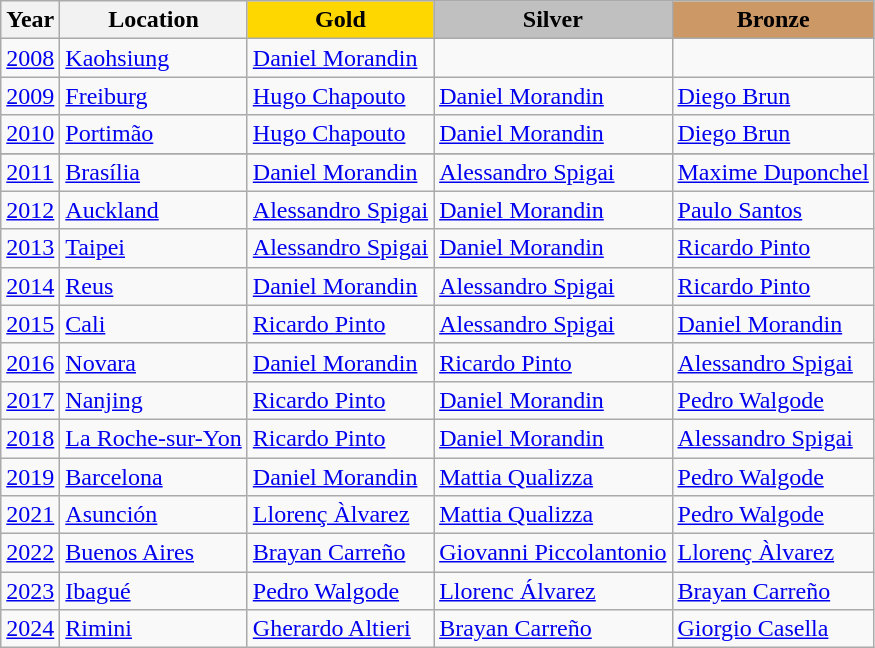<table class="wikitable">
<tr>
<th>Year</th>
<th>Location</th>
<th style="background-color:gold;">Gold</th>
<th style="background-color:silver;">Silver</th>
<th style="background-color:#cc9966;">Bronze</th>
</tr>
<tr>
<td><a href='#'>2008</a></td>
<td> <a href='#'>Kaohsiung</a></td>
<td> <a href='#'>Daniel Morandin</a></td>
<td></td>
<td></td>
</tr>
<tr>
<td><a href='#'>2009</a></td>
<td> <a href='#'>Freiburg</a></td>
<td> <a href='#'>Hugo Chapouto</a></td>
<td> <a href='#'>Daniel Morandin</a></td>
<td> <a href='#'>Diego Brun</a></td>
</tr>
<tr>
<td><a href='#'>2010</a></td>
<td> <a href='#'>Portimão</a></td>
<td> <a href='#'>Hugo Chapouto</a></td>
<td> <a href='#'>Daniel Morandin</a></td>
<td> <a href='#'>Diego Brun</a></td>
</tr>
<tr>
</tr>
<tr>
<td><a href='#'>2011</a></td>
<td> <a href='#'>Brasília</a></td>
<td> <a href='#'>Daniel Morandin</a></td>
<td> <a href='#'>Alessandro Spigai</a></td>
<td> <a href='#'>Maxime Duponchel</a></td>
</tr>
<tr>
<td><a href='#'>2012</a></td>
<td> <a href='#'>Auckland</a></td>
<td> <a href='#'>Alessandro Spigai</a></td>
<td> <a href='#'>Daniel Morandin</a></td>
<td> <a href='#'>Paulo Santos</a></td>
</tr>
<tr>
<td><a href='#'>2013</a></td>
<td> <a href='#'>Taipei</a></td>
<td> <a href='#'>Alessandro Spigai</a></td>
<td> <a href='#'>Daniel Morandin</a></td>
<td> <a href='#'>Ricardo Pinto</a></td>
</tr>
<tr>
<td><a href='#'>2014</a></td>
<td> <a href='#'>Reus</a></td>
<td> <a href='#'>Daniel Morandin</a></td>
<td> <a href='#'>Alessandro Spigai</a></td>
<td> <a href='#'>Ricardo Pinto</a></td>
</tr>
<tr>
<td><a href='#'>2015</a></td>
<td> <a href='#'>Cali</a></td>
<td> <a href='#'>Ricardo Pinto</a></td>
<td> <a href='#'>Alessandro Spigai</a></td>
<td> <a href='#'>Daniel Morandin</a></td>
</tr>
<tr>
<td><a href='#'>2016</a></td>
<td> <a href='#'>Novara</a></td>
<td> <a href='#'>Daniel Morandin</a></td>
<td> <a href='#'>Ricardo Pinto</a></td>
<td> <a href='#'>Alessandro Spigai</a></td>
</tr>
<tr>
<td><a href='#'>2017</a></td>
<td> <a href='#'>Nanjing</a></td>
<td> <a href='#'>Ricardo Pinto</a></td>
<td> <a href='#'>Daniel Morandin</a></td>
<td> <a href='#'>Pedro Walgode</a></td>
</tr>
<tr>
<td><a href='#'>2018</a></td>
<td> <a href='#'>La Roche-sur-Yon</a></td>
<td> <a href='#'>Ricardo Pinto</a></td>
<td> <a href='#'>Daniel Morandin</a></td>
<td> <a href='#'>Alessandro Spigai</a></td>
</tr>
<tr>
<td><a href='#'>2019</a></td>
<td> <a href='#'>Barcelona</a></td>
<td> <a href='#'>Daniel Morandin</a></td>
<td> <a href='#'>Mattia Qualizza</a></td>
<td> <a href='#'>Pedro Walgode</a></td>
</tr>
<tr>
<td><a href='#'>2021</a></td>
<td> <a href='#'>Asunción</a></td>
<td> <a href='#'>Llorenç Àlvarez</a></td>
<td> <a href='#'>Mattia Qualizza</a></td>
<td> <a href='#'>Pedro Walgode</a></td>
</tr>
<tr>
<td><a href='#'>2022</a></td>
<td> <a href='#'>Buenos Aires</a></td>
<td> <a href='#'>Brayan Carreño</a></td>
<td> <a href='#'>Giovanni Piccolantonio</a></td>
<td> <a href='#'>Llorenç Àlvarez</a></td>
</tr>
<tr>
<td><a href='#'>2023</a></td>
<td> <a href='#'>Ibagué</a></td>
<td> <a href='#'>Pedro Walgode</a></td>
<td> <a href='#'>Llorenc Álvarez</a></td>
<td> <a href='#'>Brayan Carreño</a></td>
</tr>
<tr>
<td><a href='#'>2024</a></td>
<td> <a href='#'>Rimini</a></td>
<td> <a href='#'>Gherardo Altieri</a></td>
<td> <a href='#'>Brayan Carreño</a></td>
<td> <a href='#'>Giorgio Casella</a></td>
</tr>
</table>
